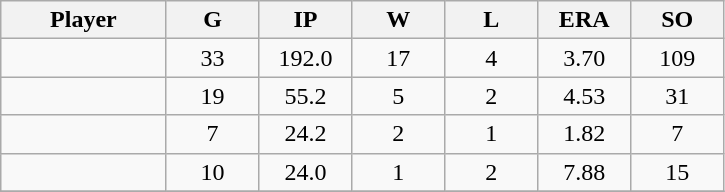<table class="wikitable sortable">
<tr>
<th bgcolor="#DDDDFF" width="16%">Player</th>
<th bgcolor="#DDDDFF" width="9%">G</th>
<th bgcolor="#DDDDFF" width="9%">IP</th>
<th bgcolor="#DDDDFF" width="9%">W</th>
<th bgcolor="#DDDDFF" width="9%">L</th>
<th bgcolor="#DDDDFF" width="9%">ERA</th>
<th bgcolor="#DDDDFF" width="9%">SO</th>
</tr>
<tr align="center">
<td></td>
<td>33</td>
<td>192.0</td>
<td>17</td>
<td>4</td>
<td>3.70</td>
<td>109</td>
</tr>
<tr align="center">
<td></td>
<td>19</td>
<td>55.2</td>
<td>5</td>
<td>2</td>
<td>4.53</td>
<td>31</td>
</tr>
<tr align="center">
<td></td>
<td>7</td>
<td>24.2</td>
<td>2</td>
<td>1</td>
<td>1.82</td>
<td>7</td>
</tr>
<tr align=center>
<td></td>
<td>10</td>
<td>24.0</td>
<td>1</td>
<td>2</td>
<td>7.88</td>
<td>15</td>
</tr>
<tr align="center">
</tr>
</table>
